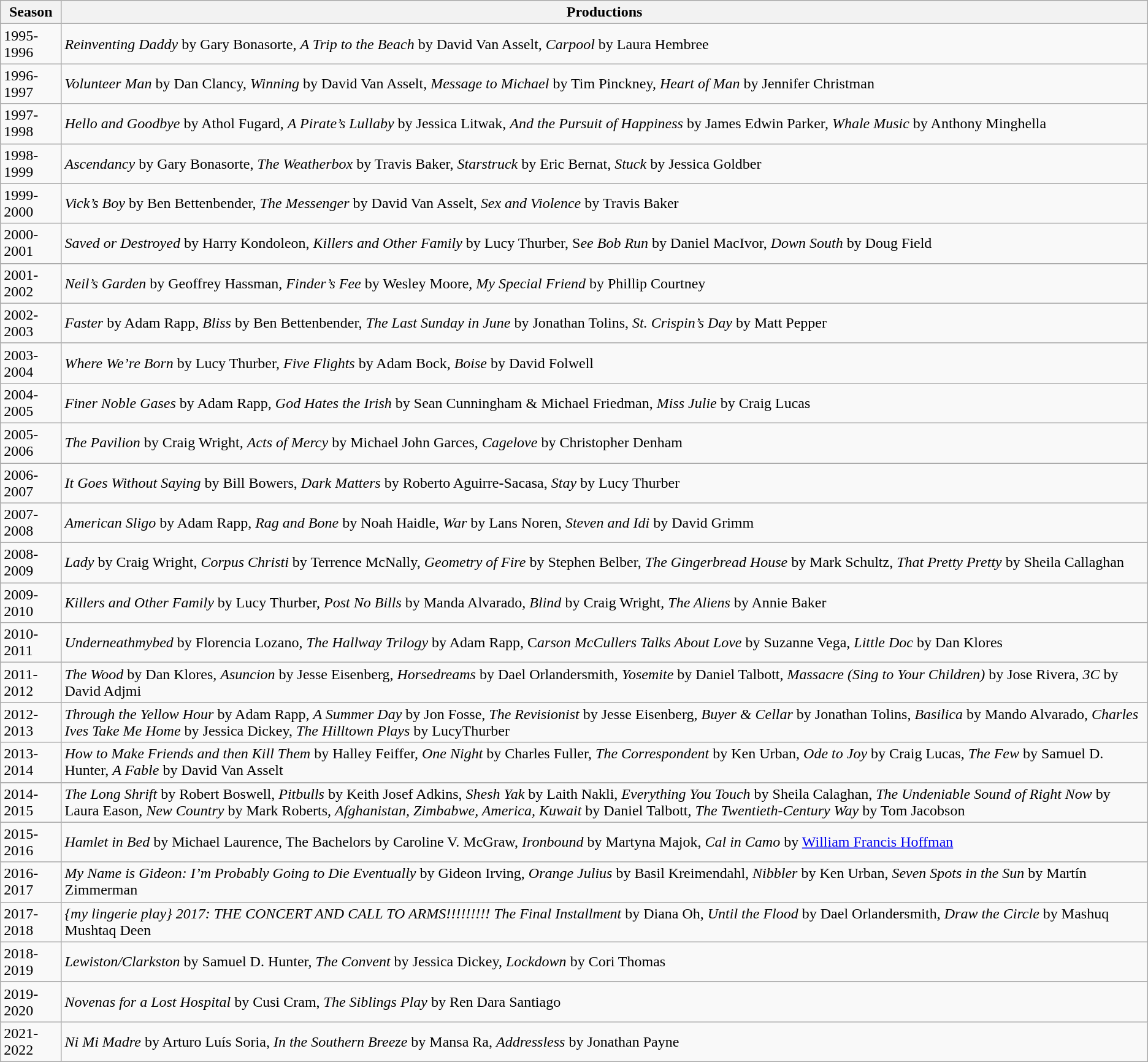<table class="wikitable">
<tr>
<th>Season</th>
<th>Productions</th>
</tr>
<tr>
<td>1995-1996</td>
<td><em>Reinventing Daddy</em> by Gary Bonasorte, <em>A Trip to the Beach</em> by David Van Asselt, <em>Carpool</em> by Laura Hembree</td>
</tr>
<tr>
<td>1996-1997</td>
<td><em>Volunteer Man</em> by Dan Clancy, <em>Winning</em> by David Van Asselt, <em>Message to Michael</em> by Tim Pinckney, <em>Heart of Man</em> by Jennifer Christman</td>
</tr>
<tr>
<td>1997-1998</td>
<td><em>Hello and Goodbye</em> by Athol Fugard, <em>A Pirate’s Lullaby</em> by Jessica Litwak, <em>And the Pursuit of Happiness</em> by James Edwin Parker, <em>Whale Music</em> by Anthony Minghella</td>
</tr>
<tr>
<td>1998-1999</td>
<td><em>Ascendancy</em> by Gary Bonasorte, <em>The Weatherbox</em> by Travis Baker, <em>Starstruck</em> by Eric Bernat, <em>Stuck</em> by Jessica Goldber</td>
</tr>
<tr>
<td>1999-2000</td>
<td><em>Vick’s Boy</em> by Ben Bettenbender, <em>The Messenger</em> by David Van Asselt, <em>Sex and Violence</em> by Travis Baker</td>
</tr>
<tr>
<td>2000-2001</td>
<td><em>Saved or Destroyed</em> by Harry Kondoleon, <em>Killers and Other Family</em> by Lucy Thurber, S<em>ee Bob Run</em> by Daniel MacIvor, <em>Down South</em> by Doug Field</td>
</tr>
<tr>
<td>2001-2002</td>
<td><em>Neil’s Garden</em> by Geoffrey Hassman, <em>Finder’s Fee</em> by Wesley Moore, <em>My Special Friend</em> by Phillip Courtney</td>
</tr>
<tr>
<td>2002-2003</td>
<td><em>Faster</em> by Adam Rapp, <em>Bliss</em> by Ben Bettenbender, <em>The Last Sunday in June</em> by Jonathan Tolins, <em>St. Crispin’s Day</em> by Matt Pepper</td>
</tr>
<tr>
<td>2003-2004</td>
<td><em>Where We’re Born</em> by Lucy Thurber, <em>Five Flights</em> by Adam Bock, <em>Boise</em> by David Folwell</td>
</tr>
<tr>
<td>2004-2005</td>
<td><em>Finer Noble Gases</em> by Adam Rapp, <em>God Hates the Irish</em> by Sean Cunningham & Michael Friedman, <em>Miss Julie</em> by Craig Lucas</td>
</tr>
<tr>
<td>2005-2006</td>
<td><em>The Pavilion</em> by Craig Wright, <em>Acts of Mercy</em> by Michael John Garces, <em>Cagelove</em> by Christopher Denham</td>
</tr>
<tr>
<td>2006-2007</td>
<td><em>It Goes Without Saying</em> by Bill Bowers, <em>Dark Matters</em> by Roberto Aguirre-Sacasa, <em>Stay</em> by Lucy Thurber</td>
</tr>
<tr>
<td>2007-2008</td>
<td><em>American Sligo</em> by Adam Rapp, <em>Rag and Bone</em> by Noah Haidle, <em>War</em> by Lans Noren, <em>Steven and Idi</em> by David Grimm</td>
</tr>
<tr>
<td>2008-2009</td>
<td><em>Lady</em> by Craig Wright, <em>Corpus Christi</em> by Terrence McNally, <em>Geometry of Fire</em> by Stephen Belber, <em>The Gingerbread House</em> by Mark Schultz, <em>That Pretty Pretty</em> by Sheila Callaghan</td>
</tr>
<tr>
<td>2009-2010</td>
<td><em>Killers and Other Family</em> by Lucy Thurber, <em>Post No Bills</em> by Manda Alvarado, <em>Blind</em> by Craig Wright, <em>The Aliens</em> by Annie Baker</td>
</tr>
<tr>
<td>2010-2011</td>
<td><em>Underneathmybed</em> by Florencia Lozano, <em>The Hallway Trilogy</em> by Adam Rapp, C<em>arson McCullers Talks About Love</em> by Suzanne Vega, <em>Little Doc</em> by Dan Klores</td>
</tr>
<tr>
<td>2011-2012</td>
<td><em>The Wood</em> by Dan Klores, <em>Asuncion</em> by Jesse Eisenberg, <em>Horsedreams</em> by Dael Orlandersmith, <em>Yosemite</em> by Daniel Talbott, <em>Massacre (Sing to Your Children)</em> by Jose Rivera, <em>3C</em> by David Adjmi</td>
</tr>
<tr>
<td>2012-2013</td>
<td><em>Through the Yellow Hour</em> by Adam Rapp, <em>A Summer Day</em> by Jon Fosse, <em>The Revisionist</em> by Jesse Eisenberg, <em>Buyer & Cellar</em> by Jonathan Tolins, <em>Basilica</em> by Mando Alvarado, <em>Charles Ives Take Me Home</em> by Jessica Dickey, <em>The Hilltown Plays</em> by LucyThurber</td>
</tr>
<tr>
<td>2013-2014</td>
<td><em>How to Make Friends and then Kill Them</em> by Halley Feiffer, <em>One Night</em> by Charles Fuller, <em>The Correspondent</em> by Ken Urban, <em>Ode to Joy</em> by Craig Lucas, <em>The Few</em> by Samuel D. Hunter, <em>A Fable</em> by David Van Asselt</td>
</tr>
<tr>
<td>2014-2015</td>
<td><em>The Long Shrift</em> by Robert Boswell, <em>Pitbulls</em> by Keith Josef Adkins, <em>Shesh Yak</em> by Laith Nakli, <em>Everything You Touch</em> by Sheila Calaghan, <em>The Undeniable Sound of Right Now</em> by Laura Eason, <em>New Country</em> by Mark Roberts, <em>Afghanistan, Zimbabwe, America, Kuwait</em> by Daniel Talbott, <em>The Twentieth-Century Way</em> by Tom Jacobson</td>
</tr>
<tr>
<td>2015-2016</td>
<td><em>Hamlet in Bed</em> by Michael Laurence, The Bachelors by Caroline V. McGraw, <em>Ironbound</em> by Martyna Majok, <em>Cal in Camo</em> by <a href='#'>William Francis Hoffman</a></td>
</tr>
<tr>
<td>2016-2017</td>
<td><em>My Name is Gideon: I’m Probably Going to Die Eventually</em> by Gideon Irving, <em>Orange Julius</em> by Basil Kreimendahl, <em>Nibbler</em> by Ken Urban, <em>Seven Spots in the Sun</em> by Martín Zimmerman</td>
</tr>
<tr>
<td>2017-2018</td>
<td><em>{my lingerie play} 2017: THE CONCERT AND CALL TO ARMS!!!!!!!!! The Final Installment</em> by Diana Oh, <em>Until the Flood</em> by Dael Orlandersmith, <em>Draw the Circle</em> by Mashuq Mushtaq Deen</td>
</tr>
<tr>
<td>2018-2019</td>
<td><em>Lewiston/Clarkston</em> by Samuel D. Hunter, <em>The Convent</em> by Jessica Dickey, <em>Lockdown</em> by Cori Thomas</td>
</tr>
<tr>
<td>2019-2020</td>
<td><em>Novenas for a Lost Hospital</em> by Cusi Cram, <em>The Siblings Play</em> by Ren Dara Santiago</td>
</tr>
<tr>
<td>2021-2022</td>
<td><em>Ni Mi Madre</em> by Arturo Luís Soria, <em>In the Southern Breeze</em> by Mansa Ra, <em>Addressless</em> by Jonathan Payne</td>
</tr>
</table>
